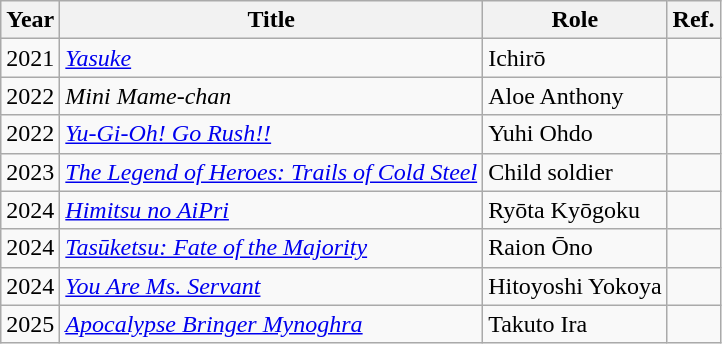<table class="wikitable">
<tr>
<th>Year</th>
<th>Title</th>
<th>Role</th>
<th>Ref.</th>
</tr>
<tr>
<td>2021</td>
<td><em><a href='#'>Yasuke</a></em></td>
<td>Ichirō</td>
<td></td>
</tr>
<tr>
<td>2022</td>
<td><em>Mini Mame-chan</em></td>
<td>Aloe Anthony</td>
<td></td>
</tr>
<tr>
<td>2022</td>
<td><em><a href='#'>Yu-Gi-Oh! Go Rush!!</a></em></td>
<td>Yuhi Ohdo</td>
<td></td>
</tr>
<tr>
<td>2023</td>
<td><em><a href='#'>The Legend of Heroes: Trails of Cold Steel</a></em></td>
<td>Child soldier</td>
<td></td>
</tr>
<tr>
<td>2024</td>
<td><em><a href='#'>Himitsu no AiPri</a></em></td>
<td>Ryōta Kyōgoku</td>
<td></td>
</tr>
<tr>
<td>2024</td>
<td><em><a href='#'>Tasūketsu: Fate of the Majority</a></em></td>
<td>Raion Ōno</td>
<td></td>
</tr>
<tr>
<td>2024</td>
<td><em><a href='#'>You Are Ms. Servant</a></em></td>
<td>Hitoyoshi Yokoya</td>
<td></td>
</tr>
<tr>
<td>2025</td>
<td><em><a href='#'>Apocalypse Bringer Mynoghra</a></em></td>
<td>Takuto Ira</td>
<td></td>
</tr>
</table>
